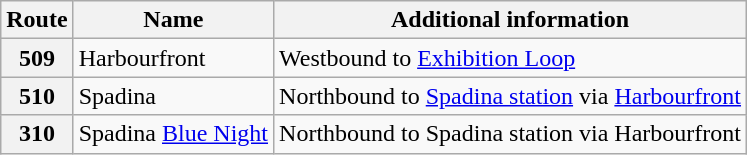<table class="wikitable">
<tr>
<th>Route</th>
<th>Name</th>
<th>Additional information</th>
</tr>
<tr>
<th>509</th>
<td>Harbourfront</td>
<td>Westbound to <a href='#'>Exhibition Loop</a></td>
</tr>
<tr>
<th>510</th>
<td>Spadina</td>
<td>Northbound to <a href='#'>Spadina station</a> via <a href='#'>Harbourfront</a></td>
</tr>
<tr>
<th>310</th>
<td>Spadina <a href='#'>Blue Night</a></td>
<td>Northbound to Spadina station via Harbourfront</td>
</tr>
</table>
